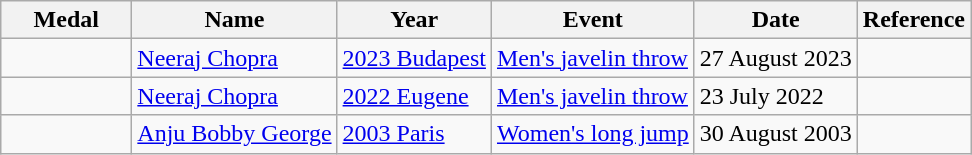<table class="wikitable sortable">
<tr>
<th style="width:5em;">Medal</th>
<th>Name</th>
<th>Year</th>
<th>Event</th>
<th>Date</th>
<th>Reference</th>
</tr>
<tr>
<td></td>
<td><a href='#'>Neeraj Chopra</a></td>
<td> <a href='#'>2023 Budapest</a></td>
<td><a href='#'>Men's javelin throw</a></td>
<td>27 August 2023</td>
<td></td>
</tr>
<tr>
<td></td>
<td><a href='#'>Neeraj Chopra</a></td>
<td> <a href='#'>2022 Eugene</a></td>
<td><a href='#'>Men's javelin throw</a></td>
<td>23 July 2022</td>
<td></td>
</tr>
<tr>
<td></td>
<td><a href='#'>Anju Bobby George</a></td>
<td> <a href='#'>2003 Paris</a></td>
<td><a href='#'>Women's long jump</a></td>
<td>30 August 2003</td>
<td></td>
</tr>
</table>
